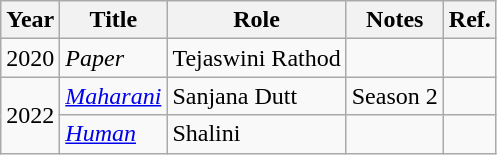<table class="wikitable sortable">
<tr>
<th scope="col">Year</th>
<th scope="col">Title</th>
<th scope="col">Role</th>
<th scope="col" class="unsortable">Notes</th>
<th scope="col" class="unsortable">Ref.</th>
</tr>
<tr>
<td>2020</td>
<td><em>Paper</em></td>
<td>Tejaswini Rathod</td>
<td></td>
<td></td>
</tr>
<tr>
<td rowspan=2>2022</td>
<td><em><a href='#'>Maharani</a></em></td>
<td>Sanjana Dutt</td>
<td>Season 2</td>
<td></td>
</tr>
<tr>
<td><em><a href='#'>Human</a></em></td>
<td>Shalini</td>
<td></td>
<td></td>
</tr>
</table>
